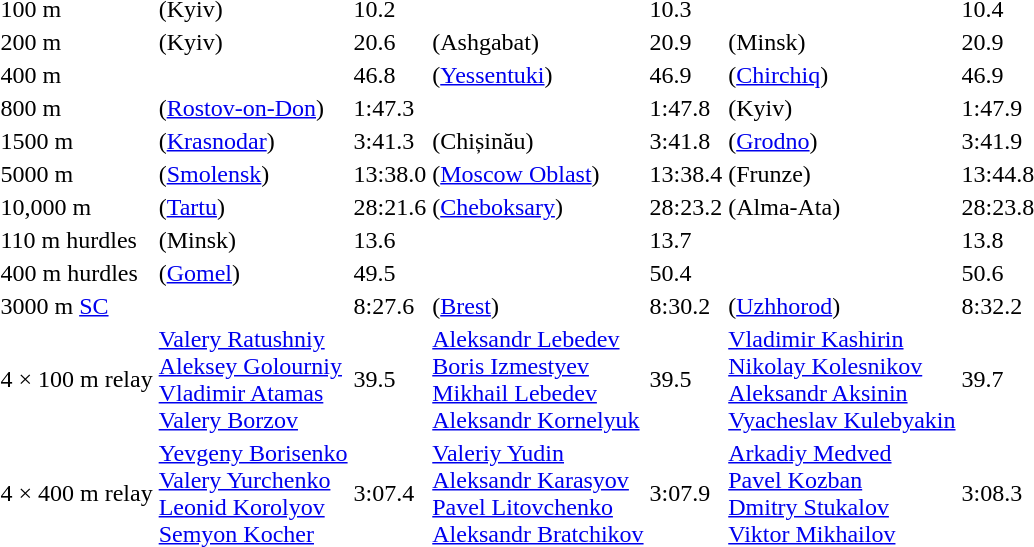<table>
<tr>
<td>100 m</td>
<td> (Kyiv)</td>
<td>10.2</td>
<td></td>
<td>10.3</td>
<td></td>
<td>10.4</td>
</tr>
<tr>
<td>200 m</td>
<td> (Kyiv)</td>
<td>20.6</td>
<td> (Ashgabat)</td>
<td>20.9</td>
<td> (Minsk)</td>
<td>20.9</td>
</tr>
<tr>
<td>400 m</td>
<td></td>
<td>46.8</td>
<td> (<a href='#'>Yessentuki</a>)</td>
<td>46.9</td>
<td> (<a href='#'>Chirchiq</a>)</td>
<td>46.9</td>
</tr>
<tr>
<td>800 m</td>
<td> (<a href='#'>Rostov-on-Don</a>)</td>
<td>1:47.3</td>
<td></td>
<td>1:47.8</td>
<td> (Kyiv)</td>
<td>1:47.9</td>
</tr>
<tr>
<td>1500 m</td>
<td> (<a href='#'>Krasnodar</a>)</td>
<td>3:41.3</td>
<td> (Chișinău)</td>
<td>3:41.8</td>
<td> (<a href='#'>Grodno</a>)</td>
<td>3:41.9</td>
</tr>
<tr>
<td>5000 m</td>
<td> (<a href='#'>Smolensk</a>)</td>
<td>13:38.0</td>
<td> (<a href='#'>Moscow Oblast</a>)</td>
<td>13:38.4</td>
<td> (Frunze)</td>
<td>13:44.8</td>
</tr>
<tr>
<td>10,000 m</td>
<td> (<a href='#'>Tartu</a>)</td>
<td>28:21.6</td>
<td> (<a href='#'>Cheboksary</a>)</td>
<td>28:23.2</td>
<td> (Alma-Ata)</td>
<td>28:23.8</td>
</tr>
<tr>
<td>110 m hurdles</td>
<td> (Minsk)</td>
<td>13.6</td>
<td></td>
<td>13.7</td>
<td></td>
<td>13.8</td>
</tr>
<tr>
<td>400 m hurdles</td>
<td> (<a href='#'>Gomel</a>)</td>
<td>49.5</td>
<td></td>
<td>50.4</td>
<td></td>
<td>50.6</td>
</tr>
<tr>
<td>3000 m <a href='#'>SC</a></td>
<td></td>
<td>8:27.6</td>
<td> (<a href='#'>Brest</a>)</td>
<td>8:30.2</td>
<td> (<a href='#'>Uzhhorod</a>)</td>
<td>8:32.2</td>
</tr>
<tr>
<td>4 × 100 m relay</td>
<td><a href='#'>Valery Ratushniy</a><br><a href='#'>Aleksey Golourniy</a><br><a href='#'>Vladimir Atamas</a><br><a href='#'>Valery Borzov</a> <br></td>
<td>39.5</td>
<td><a href='#'>Aleksandr Lebedev</a><br><a href='#'>Boris Izmestyev</a><br><a href='#'>Mikhail Lebedev</a><br><a href='#'>Aleksandr Kornelyuk</a> <br></td>
<td>39.5</td>
<td><a href='#'>Vladimir Kashirin</a><br><a href='#'>Nikolay Kolesnikov</a><br><a href='#'>Aleksandr Aksinin</a><br><a href='#'>Vyacheslav Kulebyakin</a> <br></td>
<td>39.7</td>
</tr>
<tr>
<td>4 × 400 m relay</td>
<td><a href='#'>Yevgeny Borisenko</a><br><a href='#'>Valery Yurchenko</a><br><a href='#'>Leonid Korolyov</a><br><a href='#'>Semyon Kocher</a> <br></td>
<td>3:07.4</td>
<td><a href='#'>Valeriy Yudin</a><br><a href='#'>Aleksandr Karasyov</a><br><a href='#'>Pavel Litovchenko</a><br><a href='#'>Aleksandr Bratchikov</a> <br></td>
<td>3:07.9</td>
<td><a href='#'>Arkadiy Medved</a><br><a href='#'>Pavel Kozban</a><br><a href='#'>Dmitry Stukalov</a><br><a href='#'>Viktor Mikhailov</a> <br></td>
<td>3:08.3</td>
</tr>
</table>
